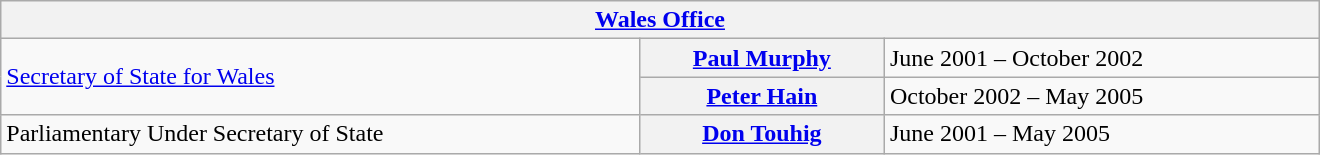<table class="wikitable plainrowheaders" width=100% style="max-width:55em;">
<tr>
<th colspan=4><a href='#'>Wales Office</a></th>
</tr>
<tr>
<td rowspan="2"><a href='#'>Secretary of State for Wales</a></td>
<th scope="row" style="font-weight:bold;"><a href='#'>Paul Murphy</a></th>
<td>June 2001 – October 2002</td>
</tr>
<tr>
<th scope="row" style="font-weight:bold;"><a href='#'>Peter Hain</a></th>
<td>October 2002 – May 2005</td>
</tr>
<tr>
<td>Parliamentary Under Secretary of State</td>
<th scope="row"><a href='#'>Don Touhig</a></th>
<td>June 2001 – May 2005</td>
</tr>
</table>
